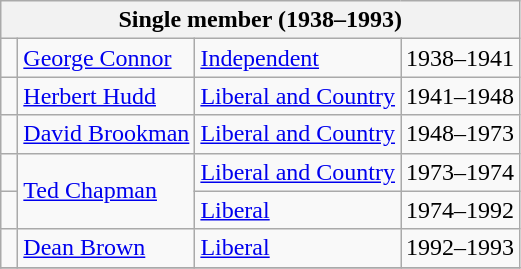<table class="wikitable">
<tr>
<th colspan=4>Single member (1938–1993)</th>
</tr>
<tr>
<td> </td>
<td><a href='#'>George Connor</a></td>
<td><a href='#'>Independent</a></td>
<td>1938–1941</td>
</tr>
<tr>
<td> </td>
<td><a href='#'>Herbert Hudd</a></td>
<td><a href='#'>Liberal and Country</a></td>
<td>1941–1948</td>
</tr>
<tr>
<td> </td>
<td><a href='#'>David Brookman</a></td>
<td><a href='#'>Liberal and Country</a></td>
<td>1948–1973</td>
</tr>
<tr>
<td> </td>
<td rowspan=2><a href='#'>Ted Chapman</a></td>
<td><a href='#'>Liberal and Country</a></td>
<td>1973–1974</td>
</tr>
<tr>
<td> </td>
<td><a href='#'>Liberal</a></td>
<td>1974–1992</td>
</tr>
<tr>
<td> </td>
<td><a href='#'>Dean Brown</a></td>
<td><a href='#'>Liberal</a></td>
<td>1992–1993</td>
</tr>
<tr>
</tr>
</table>
